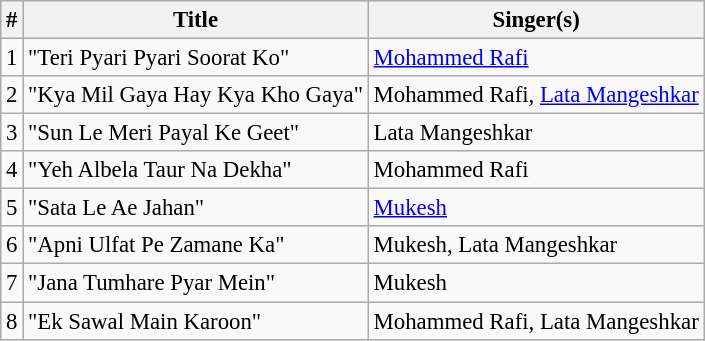<table class="wikitable" style="font-size:95%;">
<tr>
<th>#</th>
<th>Title</th>
<th>Singer(s)</th>
</tr>
<tr>
<td>1</td>
<td>"Teri Pyari Pyari Soorat Ko"</td>
<td><a href='#'>Mohammed Rafi</a></td>
</tr>
<tr>
<td>2</td>
<td>"Kya Mil Gaya Hay Kya Kho Gaya"</td>
<td>Mohammed Rafi, <a href='#'>Lata Mangeshkar</a></td>
</tr>
<tr>
<td>3</td>
<td>"Sun Le Meri Payal Ke Geet"</td>
<td>Lata Mangeshkar</td>
</tr>
<tr>
<td>4</td>
<td>"Yeh Albela Taur Na Dekha"</td>
<td>Mohammed Rafi</td>
</tr>
<tr>
<td>5</td>
<td>"Sata Le Ae Jahan"</td>
<td><a href='#'>Mukesh</a></td>
</tr>
<tr>
<td>6</td>
<td>"Apni Ulfat Pe Zamane Ka"</td>
<td>Mukesh, Lata Mangeshkar</td>
</tr>
<tr>
<td>7</td>
<td>"Jana Tumhare Pyar Mein"</td>
<td>Mukesh</td>
</tr>
<tr>
<td>8</td>
<td>"Ek Sawal Main Karoon"</td>
<td>Mohammed Rafi, Lata Mangeshkar</td>
</tr>
</table>
